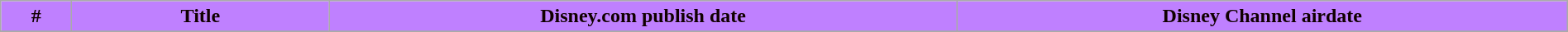<table class="wikitable plainrowheaders" style="width:100%; margin:auto; background:#FFFFFF;">
<tr>
<th style="background-color: #BF80FF; color:#100; text-align: center; width:50px">#</th>
<th ! style="background-color: #BF80FF; color:#100; text-align: center; width:200px;">Title</th>
<th ! style="background-color: #BF80FF; color:#100; text-align: center;">Disney.com publish date</th>
<th ! style="background-color: #BF80FF; color:#100; text-align: center;">Disney Channel airdate<br>










</th>
</tr>
<tr>
</tr>
</table>
